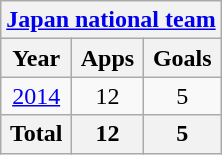<table class="wikitable" style="text-align:center">
<tr>
<th colspan=3><a href='#'>Japan national team</a></th>
</tr>
<tr>
<th>Year</th>
<th>Apps</th>
<th>Goals</th>
</tr>
<tr>
<td><a href='#'>2014</a></td>
<td>12</td>
<td>5</td>
</tr>
<tr>
<th>Total</th>
<th>12</th>
<th>5</th>
</tr>
</table>
